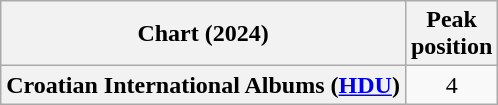<table class="wikitable sortable plainrowheaders" style="text-align:center">
<tr>
<th scope="col">Chart (2024)</th>
<th scope="col">Peak<br>position</th>
</tr>
<tr>
<th scope="row">Croatian International Albums (<a href='#'>HDU</a>)</th>
<td>4</td>
</tr>
</table>
